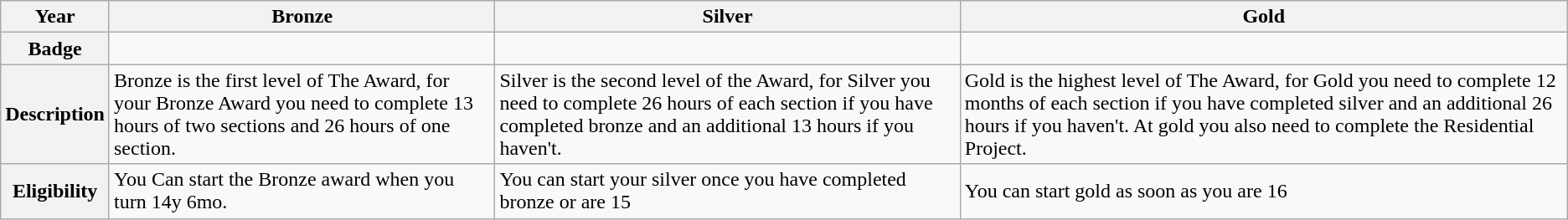<table class="wikitable">
<tr>
<th>Year</th>
<th>Bronze</th>
<th>Silver</th>
<th>Gold</th>
</tr>
<tr>
<th>Badge</th>
<td></td>
<td></td>
<td></td>
</tr>
<tr>
<th>Description</th>
<td>Bronze is the first level of The Award, for your Bronze Award you need to complete 13 hours of two sections and 26 hours of one section.</td>
<td>Silver is the second level of the Award, for Silver you need to complete 26 hours of each section if you have completed bronze and an additional 13 hours if you haven't.</td>
<td>Gold is the highest level of The Award, for Gold you need to complete 12 months of each section if you have completed silver and an additional 26 hours if you haven't. At gold you also need to complete the Residential Project.</td>
</tr>
<tr>
<th>Eligibility</th>
<td>You Can start the Bronze award when you turn 14y 6mo.</td>
<td>You can start your silver once you have completed bronze or are 15</td>
<td>You can start gold as soon as you are 16</td>
</tr>
</table>
